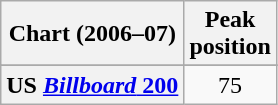<table class="wikitable sortable plainrowheaders" style="text-align:center">
<tr>
<th scope="col">Chart (2006–07)</th>
<th scope="col">Peak<br> position</th>
</tr>
<tr>
</tr>
<tr>
<th scope="row">US <a href='#'><em>Billboard</em> 200</a></th>
<td>75</td>
</tr>
</table>
